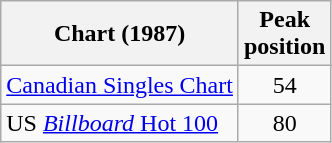<table class="wikitable">
<tr>
<th align="left">Chart (1987)</th>
<th align="left">Peak<br>position</th>
</tr>
<tr>
<td><a href='#'>Canadian Singles Chart</a></td>
<td style="text-align:center;">54</td>
</tr>
<tr>
<td>US <a href='#'><em>Billboard</em> Hot 100</a></td>
<td style="text-align:center;">80</td>
</tr>
</table>
